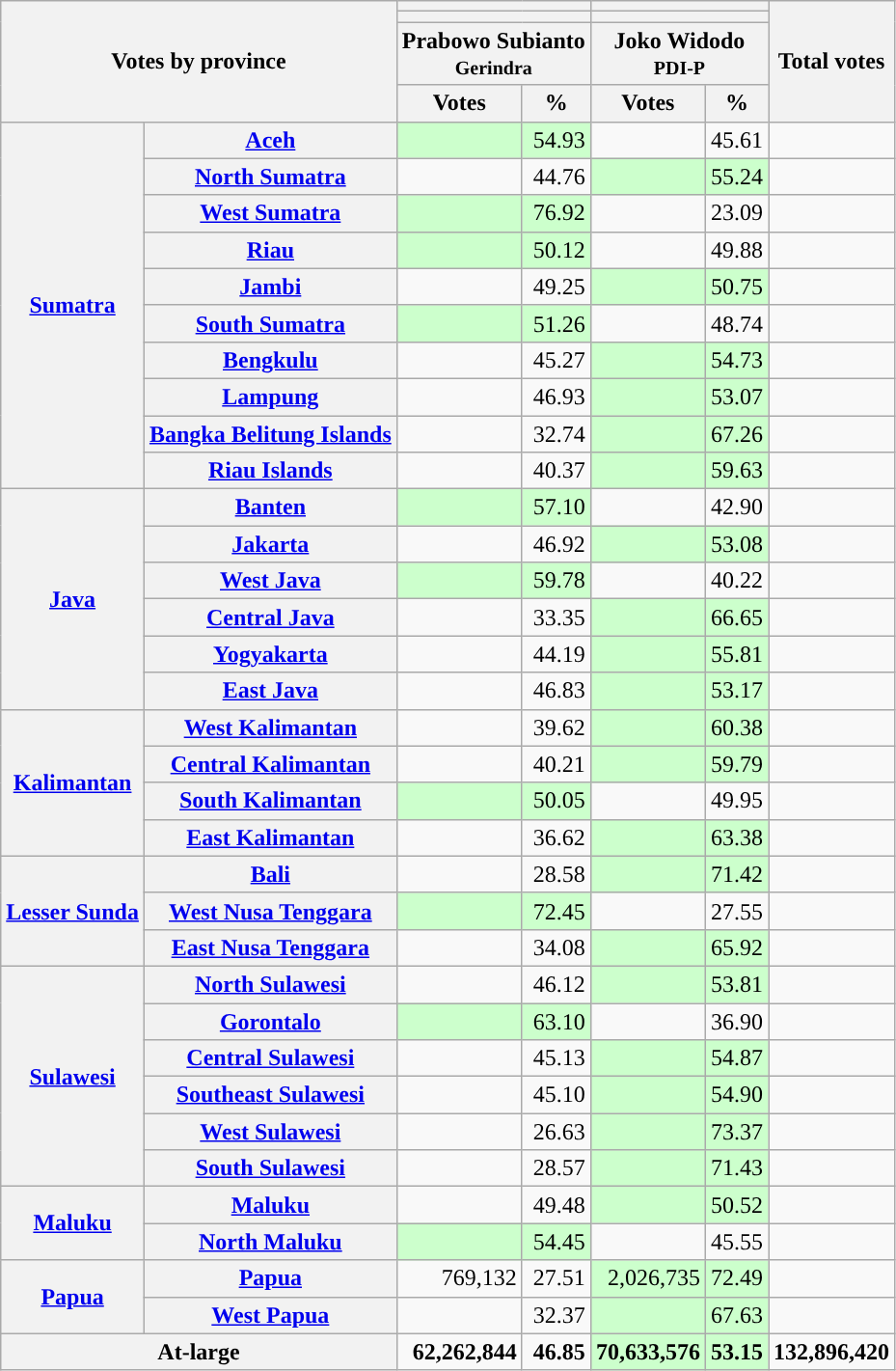<table class="wikitable sortable">
<tr>
<th colspan="2" rowspan="4">Votes by province</th>
<th colspan="2"></th>
<th colspan="2"></th>
<th rowspan="4">Total votes</th>
</tr>
<tr>
<th colspan="2" style="background:"></th>
<th colspan="2" style="background:"></th>
</tr>
<tr>
<th colspan="2">Prabowo Subianto<br><small>Gerindra</small></th>
<th colspan="2">Joko Widodo<br><small>PDI-P</small></th>
</tr>
<tr>
<th>Votes</th>
<th>%</th>
<th>Votes</th>
<th>%</th>
</tr>
<tr align="right">
<th rowspan="10"><a href='#'>Sumatra</a></th>
<th><a href='#'>Aceh</a></th>
<td style="background:#cfc;"></td>
<td style="background:#cfc;">54.93</td>
<td></td>
<td>45.61</td>
<td></td>
</tr>
<tr align="right">
<th><a href='#'>North Sumatra</a></th>
<td></td>
<td>44.76</td>
<td style="background:#cfc;"></td>
<td style="background:#cfc;">55.24</td>
<td></td>
</tr>
<tr align="right">
<th><a href='#'>West Sumatra</a></th>
<td style="background:#cfc;"></td>
<td style="background:#cfc;">76.92</td>
<td></td>
<td>23.09</td>
<td></td>
</tr>
<tr align="right">
<th><a href='#'>Riau</a></th>
<td style="background:#cfc;"></td>
<td style="background:#cfc;">50.12</td>
<td></td>
<td>49.88</td>
<td></td>
</tr>
<tr align="right">
<th><a href='#'>Jambi</a></th>
<td></td>
<td>49.25</td>
<td style="background:#cfc;"></td>
<td style="background:#cfc;">50.75</td>
<td></td>
</tr>
<tr align="right">
<th><a href='#'>South Sumatra</a></th>
<td style="background:#cfc;"></td>
<td style="background:#cfc;">51.26</td>
<td></td>
<td>48.74</td>
<td></td>
</tr>
<tr align="right">
<th><a href='#'>Bengkulu</a></th>
<td></td>
<td>45.27</td>
<td style="background:#cfc;"></td>
<td style="background:#cfc;">54.73</td>
<td></td>
</tr>
<tr align="right">
<th><a href='#'>Lampung</a></th>
<td></td>
<td>46.93</td>
<td style="background:#cfc;"></td>
<td style="background:#cfc;">53.07</td>
<td></td>
</tr>
<tr align="right">
<th><a href='#'>Bangka Belitung Islands</a></th>
<td></td>
<td>32.74</td>
<td style="background:#cfc;"></td>
<td style="background:#cfc;">67.26</td>
<td></td>
</tr>
<tr align="right">
<th><a href='#'>Riau Islands</a></th>
<td></td>
<td>40.37</td>
<td style="background:#cfc;"></td>
<td style="background:#cfc;">59.63</td>
<td></td>
</tr>
<tr align="right">
<th rowspan="6"><a href='#'>Java</a></th>
<th><a href='#'>Banten</a></th>
<td style="background:#cfc;"></td>
<td style="background:#cfc;">57.10</td>
<td></td>
<td>42.90</td>
<td></td>
</tr>
<tr align="right">
<th><a href='#'>Jakarta</a></th>
<td></td>
<td>46.92</td>
<td style="background:#cfc;"></td>
<td style="background:#cfc;">53.08</td>
<td></td>
</tr>
<tr align="right">
<th><a href='#'>West Java</a></th>
<td style="background:#cfc;"></td>
<td style="background:#cfc;">59.78</td>
<td></td>
<td>40.22</td>
<td></td>
</tr>
<tr align="right">
<th><a href='#'>Central Java</a></th>
<td></td>
<td>33.35</td>
<td style="background:#cfc;"></td>
<td style="background:#cfc;">66.65</td>
<td></td>
</tr>
<tr align="right">
<th><a href='#'>Yogyakarta</a></th>
<td></td>
<td>44.19</td>
<td style="background:#cfc;"></td>
<td style="background:#cfc;">55.81</td>
<td></td>
</tr>
<tr align="right">
<th><a href='#'>East Java</a></th>
<td></td>
<td>46.83</td>
<td style="background:#cfc;"></td>
<td style="background:#cfc;">53.17</td>
<td></td>
</tr>
<tr align="right">
<th rowspan="4"><a href='#'>Kalimantan</a></th>
<th><a href='#'>West Kalimantan</a></th>
<td></td>
<td>39.62</td>
<td style="background:#cfc;"></td>
<td style="background:#cfc;">60.38</td>
<td></td>
</tr>
<tr align="right">
<th><a href='#'>Central Kalimantan</a></th>
<td></td>
<td>40.21</td>
<td style="background:#cfc;"></td>
<td style="background:#cfc;">59.79</td>
<td></td>
</tr>
<tr align="right">
<th><a href='#'>South Kalimantan</a></th>
<td style="background:#cfc;"></td>
<td style="background:#cfc;">50.05</td>
<td></td>
<td>49.95</td>
<td></td>
</tr>
<tr align="right">
<th><a href='#'>East Kalimantan</a></th>
<td></td>
<td>36.62</td>
<td style="background:#cfc;"></td>
<td style="background:#cfc;">63.38</td>
<td></td>
</tr>
<tr align="right">
<th rowspan="3"><a href='#'>Lesser Sunda</a></th>
<th><a href='#'>Bali</a></th>
<td></td>
<td>28.58</td>
<td style="background:#cfc;"></td>
<td style="background:#cfc;">71.42</td>
<td></td>
</tr>
<tr align="right">
<th><a href='#'>West Nusa Tenggara</a></th>
<td style="background:#cfc;"></td>
<td style="background:#cfc;">72.45</td>
<td></td>
<td>27.55</td>
<td></td>
</tr>
<tr align="right">
<th><a href='#'>East Nusa Tenggara</a></th>
<td></td>
<td>34.08</td>
<td style="background:#cfc;"></td>
<td style="background:#cfc;">65.92</td>
<td></td>
</tr>
<tr align="right">
<th rowspan="6"><a href='#'>Sulawesi</a></th>
<th><a href='#'>North Sulawesi</a></th>
<td></td>
<td>46.12</td>
<td style="background:#cfc;"></td>
<td style="background:#cfc;">53.81</td>
<td></td>
</tr>
<tr align="right">
<th><a href='#'>Gorontalo</a></th>
<td style="background:#cfc;"></td>
<td style="background:#cfc;">63.10</td>
<td></td>
<td>36.90</td>
<td></td>
</tr>
<tr align="right">
<th><a href='#'>Central Sulawesi</a></th>
<td></td>
<td>45.13</td>
<td style="background:#cfc;"></td>
<td style="background:#cfc;">54.87</td>
<td></td>
</tr>
<tr align="right">
<th><a href='#'>Southeast Sulawesi</a></th>
<td></td>
<td>45.10</td>
<td style="background:#cfc;"></td>
<td style="background:#cfc;">54.90</td>
<td></td>
</tr>
<tr align="right">
<th><a href='#'>West Sulawesi</a></th>
<td></td>
<td>26.63</td>
<td style="background:#cfc;"></td>
<td style="background:#cfc;">73.37</td>
<td></td>
</tr>
<tr align="right">
<th><a href='#'>South Sulawesi</a></th>
<td></td>
<td>28.57</td>
<td style="background:#cfc;"></td>
<td style="background:#cfc;">71.43</td>
<td></td>
</tr>
<tr align="right">
<th rowspan="2"><a href='#'>Maluku</a></th>
<th><a href='#'>Maluku</a></th>
<td></td>
<td>49.48</td>
<td style="background:#cfc;"></td>
<td style="background:#cfc;">50.52</td>
<td></td>
</tr>
<tr align="right">
<th><a href='#'>North Maluku</a></th>
<td style="background:#cfc;"></td>
<td style="background:#cfc;">54.45</td>
<td></td>
<td>45.55</td>
<td></td>
</tr>
<tr align="right">
<th rowspan="2"><a href='#'>Papua</a></th>
<th><a href='#'>Papua</a></th>
<td>769,132</td>
<td>27.51</td>
<td style="background:#cfc;">2,026,735</td>
<td style="background:#cfc;">72.49</td>
<td></td>
</tr>
<tr align="right">
<th><a href='#'>West Papua</a></th>
<td></td>
<td>32.37</td>
<td style="background:#cfc;"></td>
<td style="background:#cfc;">67.63</td>
<td></td>
</tr>
<tr align="right">
<th colspan="2">At-large</th>
<td><strong>62,262,844</strong></td>
<td><strong>46.85</strong></td>
<td style="background:#cfc;"><strong>70,633,576</strong></td>
<td style="background:#cfc;"><strong>53.15</strong></td>
<td><strong>132,896,420</strong></td>
</tr>
</table>
